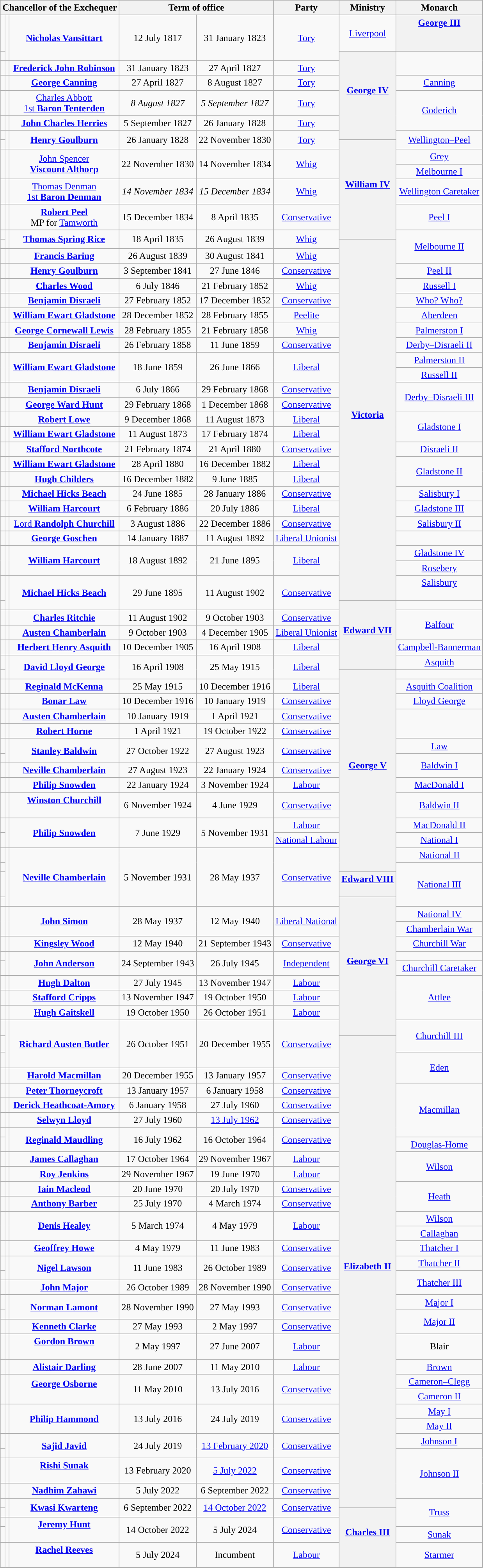<table class="wikitable plainrowheaders" style="text-align:center">
<tr>
<th colspan=3>Chancellor of the Exchequer</th>
<th colspan=2>Term of office</th>
<th>Party</th>
<th>Ministry</th>
<th>Monarch<br></th>
</tr>
<tr style="height:1em">
<td style="background-color:"></td>
<td rowspan=2></td>
<td rowspan=2><a href='#'><strong>Nicholas Vansittart</strong></a><br></td>
<td rowspan=2>12 July 1817</td>
<td rowspan=2>31 January 1823</td>
<td rowspan=2 ><a href='#'>Tory</a></td>
<td><a href='#'>Liverpool</a></td>
<th scope=row style="text-align:center"><strong><a href='#'>George III</a></strong><br><br><br></th>
</tr>
<tr style="height:1em">
<td style="background-color:"></td>
<th scope=row style="text-align:center" rowspan=6><strong><a href='#'>George IV</a></strong><br><br></th>
</tr>
<tr style="height:1em">
<td style="background-color:"></td>
<td></td>
<td><a href='#'><strong>Frederick John Robinson</strong></a><br></td>
<td>31 January 1823</td>
<td>27 April 1827</td>
<td><a href='#'>Tory</a></td>
</tr>
<tr style="height:1em">
<td style="background-color:"></td>
<td></td>
<td><strong><a href='#'>George Canning</a></strong><br></td>
<td>27 April 1827</td>
<td>8 August 1827</td>
<td><a href='#'>Tory</a></td>
<td><a href='#'>Canning</a><br></td>
</tr>
<tr style="height:1em">
<td style="background-color:"></td>
<td></td>
<td><a href='#'>Charles Abbott<br>1st <strong>Baron Tenterden</strong></a><br></td>
<td><em>8 August 1827</em></td>
<td><em>5 September 1827</em></td>
<td><a href='#'>Tory</a></td>
<td rowspan=2 ><a href='#'>Goderich</a></td>
</tr>
<tr style="height:1em">
<td style="background-color:"></td>
<td></td>
<td><strong><a href='#'>John Charles Herries</a></strong><br></td>
<td>5 September 1827</td>
<td>26 January 1828</td>
<td><a href='#'>Tory</a></td>
</tr>
<tr style="height:1em">
<td style="background-color:"></td>
<td rowspan=2></td>
<td rowspan=2><strong><a href='#'>Henry Goulburn</a></strong><br></td>
<td rowspan=2>26 January 1828</td>
<td rowspan=2>22 November 1830</td>
<td rowspan=2 ><a href='#'>Tory</a></td>
<td rowspan=2 ><a href='#'>Wellington–Peel</a></td>
</tr>
<tr style="height:1em">
<td style="background-color:"></td>
<th scope=row style="text-align:center" rowspan=6><strong><a href='#'>William IV</a></strong><br><br></th>
</tr>
<tr style="height:1em">
<td rowspan=2 style="background-color:"></td>
<td rowspan=2></td>
<td rowspan=2><a href='#'>John Spencer<br><strong>Viscount Althorp</strong></a><br></td>
<td rowspan=2>22 November 1830</td>
<td rowspan=2>14 November 1834</td>
<td rowspan=2 ><a href='#'>Whig</a></td>
<td><a href='#'>Grey</a></td>
</tr>
<tr style="height:1em">
<td><a href='#'>Melbourne I</a></td>
</tr>
<tr style="height:1em">
<td style="background-color:"></td>
<td></td>
<td><a href='#'>Thomas Denman<br>1st <strong>Baron Denman</strong></a><br></td>
<td><em>14 November 1834</em></td>
<td><em>15 December 1834</em></td>
<td><a href='#'>Whig</a></td>
<td><a href='#'>Wellington Caretaker</a></td>
</tr>
<tr style="height:1em">
<td style="background-color:"></td>
<td></td>
<td><strong><a href='#'>Robert Peel</a></strong><br>MP for <a href='#'>Tamworth</a></td>
<td>15 December 1834</td>
<td>8 April 1835</td>
<td><a href='#'>Conservative</a></td>
<td><a href='#'>Peel I</a></td>
</tr>
<tr style="height:1em">
<td style="background-color:"></td>
<td rowspan=2></td>
<td rowspan=2><a href='#'><strong>Thomas Spring Rice</strong></a><br></td>
<td rowspan=2>18 April 1835</td>
<td rowspan=2>26 August 1839</td>
<td rowspan=2 ><a href='#'>Whig</a></td>
<td rowspan=3 ><a href='#'>Melbourne II</a></td>
</tr>
<tr style="height:1em">
<td style="background-color:"></td>
<th scope=row style="text-align:center" rowspan=24><strong><a href='#'>Victoria</a></strong><br><br></th>
</tr>
<tr style="height:1em">
<td style="background-color:"></td>
<td></td>
<td><a href='#'><strong>Francis Baring</strong></a><br></td>
<td>26 August 1839</td>
<td>30 August 1841</td>
<td><a href='#'>Whig</a></td>
</tr>
<tr style="height:1em">
<td style="background-color:"></td>
<td></td>
<td><strong><a href='#'>Henry Goulburn</a></strong><br></td>
<td>3 September 1841</td>
<td>27 June 1846</td>
<td><a href='#'>Conservative</a></td>
<td><a href='#'>Peel II</a></td>
</tr>
<tr style="height:1em">
<td style="background-color:"></td>
<td></td>
<td><a href='#'><strong>Charles Wood</strong></a><br></td>
<td>6 July 1846</td>
<td>21 February 1852</td>
<td><a href='#'>Whig</a></td>
<td><a href='#'>Russell I</a></td>
</tr>
<tr style="height:1em">
<td style="background-color:"></td>
<td></td>
<td><strong><a href='#'>Benjamin Disraeli</a></strong><br></td>
<td>27 February 1852</td>
<td>17 December 1852</td>
<td><a href='#'>Conservative</a></td>
<td><a href='#'>Who? Who?</a></td>
</tr>
<tr style="height:1em">
<td style="background-color:"></td>
<td></td>
<td><strong><a href='#'>William Ewart Gladstone</a></strong><br></td>
<td>28 December 1852</td>
<td>28 February 1855</td>
<td><a href='#'>Peelite</a></td>
<td><a href='#'>Aberdeen</a><br></td>
</tr>
<tr style="height:1em">
<td style="background-color:"></td>
<td></td>
<td><strong><a href='#'>George Cornewall Lewis</a></strong><br></td>
<td>28 February 1855</td>
<td>21 February 1858</td>
<td><a href='#'>Whig</a></td>
<td><a href='#'>Palmerston I</a></td>
</tr>
<tr style="height:1em">
<td style="background-color:"></td>
<td></td>
<td><strong><a href='#'>Benjamin Disraeli</a></strong><br></td>
<td>26 February 1858</td>
<td>11 June 1859</td>
<td><a href='#'>Conservative</a></td>
<td><a href='#'>Derby–Disraeli II</a></td>
</tr>
<tr style="height:1em">
<td rowspan=2 style="background-color:"></td>
<td rowspan=2></td>
<td rowspan=2><strong><a href='#'>William Ewart Gladstone</a></strong><br></td>
<td rowspan=2>18 June 1859</td>
<td rowspan=2>26 June 1866</td>
<td rowspan=2 ><a href='#'>Liberal</a></td>
<td><a href='#'>Palmerston II</a></td>
</tr>
<tr style="height:1em">
<td><a href='#'>Russell II</a></td>
</tr>
<tr style="height:1em">
<td style="background-color:"></td>
<td></td>
<td><strong><a href='#'>Benjamin Disraeli</a></strong><br></td>
<td>6 July 1866</td>
<td>29 February 1868</td>
<td><a href='#'>Conservative</a></td>
<td rowspan=2 ><a href='#'>Derby–Disraeli III</a></td>
</tr>
<tr style="height:1em">
<td style="background-color:"></td>
<td></td>
<td><strong><a href='#'>George Ward Hunt</a></strong><br></td>
<td>29 February 1868</td>
<td>1 December 1868</td>
<td><a href='#'>Conservative</a></td>
</tr>
<tr style="height:1em">
<td style="background-color:"></td>
<td></td>
<td><strong><a href='#'>Robert Lowe</a></strong><br></td>
<td>9 December 1868</td>
<td>11 August 1873</td>
<td><a href='#'>Liberal</a></td>
<td rowspan=2 ><a href='#'>Gladstone I</a></td>
</tr>
<tr style="height:1em">
<td style="background-color:"></td>
<td></td>
<td><strong><a href='#'>William Ewart Gladstone</a></strong><br></td>
<td>11 August 1873</td>
<td>17 February 1874</td>
<td><a href='#'>Liberal</a></td>
</tr>
<tr style="height:1em">
<td style="background-color:"></td>
<td></td>
<td><a href='#'><strong>Stafford Northcote</strong></a><br></td>
<td>21 February 1874</td>
<td>21 April 1880</td>
<td><a href='#'>Conservative</a></td>
<td><a href='#'>Disraeli II</a></td>
</tr>
<tr style="height:1em">
<td style="background-color:"></td>
<td></td>
<td><strong><a href='#'>William Ewart Gladstone</a></strong><br></td>
<td>28 April 1880</td>
<td>16 December 1882</td>
<td><a href='#'>Liberal</a></td>
<td rowspan=2 ><a href='#'>Gladstone II</a></td>
</tr>
<tr style="height:1em">
<td style="background-color:"></td>
<td></td>
<td><strong><a href='#'>Hugh Childers</a></strong><br></td>
<td>16 December 1882</td>
<td>9 June 1885</td>
<td><a href='#'>Liberal</a></td>
</tr>
<tr style="height:1em">
<td style="background-color:"></td>
<td></td>
<td><a href='#'><strong>Michael Hicks Beach</strong></a><br></td>
<td>24 June 1885</td>
<td>28 January 1886</td>
<td><a href='#'>Conservative</a></td>
<td><a href='#'>Salisbury I</a></td>
</tr>
<tr style="height:1em">
<td style="background-color:"></td>
<td></td>
<td><a href='#'><strong>William Harcourt</strong></a><br></td>
<td>6 February 1886</td>
<td>20 July 1886</td>
<td><a href='#'>Liberal</a></td>
<td><a href='#'>Gladstone III</a></td>
</tr>
<tr style="height:1em">
<td style="background-color:"></td>
<td></td>
<td><a href='#'>Lord <strong>Randolph Churchill</strong></a><br></td>
<td>3 August 1886</td>
<td>22 December 1886</td>
<td><a href='#'>Conservative</a></td>
<td><a href='#'>Salisbury II</a></td>
</tr>
<tr style="height:1em">
<td style="background-color:"></td>
<td></td>
<td><a href='#'><strong>George Goschen</strong></a><br></td>
<td>14 January 1887</td>
<td>11 August 1892</td>
<td><a href='#'>Liberal Unionist</a></td>
</tr>
<tr style="height:1em">
<td rowspan=2 style="background-color:"></td>
<td rowspan=2></td>
<td rowspan=2><a href='#'><strong>William Harcourt</strong></a><br></td>
<td rowspan=2>18 August 1892</td>
<td rowspan=2>21 June 1895</td>
<td rowspan=2 ><a href='#'>Liberal</a></td>
<td><a href='#'>Gladstone IV</a></td>
</tr>
<tr style="height:1em">
<td><a href='#'>Rosebery</a></td>
</tr>
<tr style="height:1em">
<td style="background-color:"></td>
<td rowspan=2></td>
<td rowspan=2><a href='#'><strong>Michael Hicks Beach</strong></a><br></td>
<td rowspan=2>29 June 1895</td>
<td rowspan=2>11 August 1902</td>
<td rowspan=2 ><a href='#'>Conservative</a></td>
<td><a href='#'>Salisbury<br></a><br></td>
</tr>
<tr style="height:1em">
<td style="background-color:"></td>
<th scope=row style="text-align:center" rowspan=5><strong><a href='#'>Edward VII</a></strong><br><br></th>
</tr>
<tr style="height:1em">
<td style="background-color:"></td>
<td></td>
<td><a href='#'><strong>Charles Ritchie</strong></a><br></td>
<td>11 August 1902</td>
<td>9 October 1903</td>
<td><a href='#'>Conservative</a></td>
<td rowspan=2 ><a href='#'>Balfour</a></td>
</tr>
<tr style="height:1em">
<td style="background-color:"></td>
<td></td>
<td><strong><a href='#'>Austen Chamberlain</a></strong><br></td>
<td>9 October 1903</td>
<td>4 December 1905</td>
<td><a href='#'>Liberal Unionist</a></td>
</tr>
<tr style="height:1em">
<td style="background-color:"></td>
<td></td>
<td><a href='#'><strong>Herbert Henry Asquith</strong></a><br></td>
<td>10 December 1905</td>
<td>16 April 1908</td>
<td><a href='#'>Liberal</a></td>
<td><a href='#'>Campbell-Bannerman</a></td>
</tr>
<tr style="height:1em">
<td style="background-color:"></td>
<td rowspan=2></td>
<td rowspan=2><strong><a href='#'>David Lloyd George</a></strong><br></td>
<td rowspan=2>16 April 1908</td>
<td rowspan=2>25 May 1915</td>
<td rowspan=2 ><a href='#'>Liberal</a></td>
<td><a href='#'>Asquith<br></a></td>
</tr>
<tr style="height:1em">
<td style="background-color:"></td>
<th scope=row style="text-align:center" rowspan=14><strong><a href='#'>George V</a></strong><br><br></th>
</tr>
<tr style="height:1em">
<td style="background-color:"></td>
<td></td>
<td><strong><a href='#'>Reginald McKenna</a></strong><br></td>
<td>25 May 1915</td>
<td>10 December 1916</td>
<td><a href='#'>Liberal</a></td>
<td><a href='#'>Asquith Coalition</a><br></td>
</tr>
<tr style="height:1em">
<td style="background-color:"></td>
<td></td>
<td><strong><a href='#'>Bonar Law</a></strong><br></td>
<td>10 December 1916</td>
<td>10 January 1919</td>
<td><a href='#'>Conservative</a></td>
<td><a href='#'>Lloyd George<br></a></td>
</tr>
<tr style="height:1em">
<td style="background-color:"></td>
<td></td>
<td><strong><a href='#'>Austen Chamberlain</a></strong><br></td>
<td>10 January 1919</td>
<td>1 April 1921</td>
<td><a href='#'>Conservative</a></td>
</tr>
<tr style="height:1em">
<td style="background-color:"></td>
<td></td>
<td><a href='#'><strong>Robert Horne</strong></a><br></td>
<td>1 April 1921</td>
<td>19 October 1922</td>
<td><a href='#'>Conservative</a></td>
</tr>
<tr style="height:1em">
<td style="background-color:"></td>
<td rowspan=2></td>
<td rowspan=2><strong><a href='#'>Stanley Baldwin</a></strong><br></td>
<td rowspan=2>27 October 1922</td>
<td rowspan=2>27 August 1923</td>
<td rowspan=2 ><a href='#'>Conservative</a></td>
<td><a href='#'>Law</a></td>
</tr>
<tr style="height:1em">
<td style="background-color:"></td>
<td rowspan=2 ><a href='#'>Baldwin I</a></td>
</tr>
<tr style="height:1em">
<td style="background-color:"></td>
<td></td>
<td><strong><a href='#'>Neville Chamberlain</a></strong><br></td>
<td>27 August 1923</td>
<td>22 January 1924</td>
<td><a href='#'>Conservative</a></td>
</tr>
<tr style="height:1em">
<td style="background-color:"></td>
<td></td>
<td><a href='#'><strong>Philip Snowden</strong></a><br></td>
<td>22 January 1924</td>
<td>3 November 1924</td>
<td><a href='#'>Labour</a></td>
<td><a href='#'>MacDonald I</a></td>
</tr>
<tr style="height:1em">
<td style="background-color:"></td>
<td></td>
<td><strong><a href='#'>Winston Churchill</a></strong><br><br></td>
<td>6 November 1924</td>
<td>4 June 1929</td>
<td><a href='#'>Conservative</a></td>
<td><a href='#'>Baldwin II</a></td>
</tr>
<tr style="height:1em">
<td style="background-color:"></td>
<td rowspan=2></td>
<td rowspan=2><a href='#'><strong>Philip Snowden</strong></a><br></td>
<td rowspan=2>7 June 1929</td>
<td rowspan=2>5 November 1931</td>
<td><a href='#'>Labour</a></td>
<td><a href='#'>MacDonald II</a></td>
</tr>
<tr style="height:1em">
<td style="background-color:"></td>
<td><a href='#'>National Labour</a></td>
<td><a href='#'>National I</a><br></td>
</tr>
<tr style="height:1em">
<td style="background-color:"></td>
<td rowspan=4></td>
<td rowspan=4><strong><a href='#'>Neville Chamberlain</a></strong><br></td>
<td rowspan=4>5 November 1931</td>
<td rowspan=4>28 May 1937</td>
<td rowspan=4 ><a href='#'>Conservative</a></td>
<td><a href='#'>National II</a></td>
</tr>
<tr style="height:1em">
<td style="background-color:"></td>
<td rowspan=3 ><a href='#'>National III</a><br></td>
</tr>
<tr style="height:1em">
<td style="background-color:"></td>
<th scope=row style="text-align:center"><strong><a href='#'>Edward VIII</a></strong><br><br></th>
</tr>
<tr style="height:1em">
<td style="background-color:"></td>
<th scope=row style="text-align:center" rowspan=10><strong><a href='#'>George VI</a></strong><br><br></th>
</tr>
<tr style="height:1em">
<td rowspan=2 style="background-color:"></td>
<td rowspan=2></td>
<td rowspan=2><a href='#'><strong>John Simon</strong></a><br></td>
<td rowspan=2>28 May 1937</td>
<td rowspan=2>12 May 1940</td>
<td rowspan=2 ><a href='#'>Liberal National</a></td>
<td><a href='#'>National IV</a></td>
</tr>
<tr style="height:1em">
<td><a href='#'>Chamberlain War</a></td>
</tr>
<tr style="height:1em">
<td style="background-color:"></td>
<td></td>
<td><strong><a href='#'>Kingsley Wood</a></strong><br></td>
<td>12 May 1940</td>
<td>21 September 1943</td>
<td><a href='#'>Conservative</a></td>
<td><a href='#'>Churchill War</a><br></td>
</tr>
<tr style="height:1em">
<td style="background-color:"></td>
<td rowspan=2></td>
<td rowspan=2><a href='#'><strong>John Anderson</strong></a><br></td>
<td rowspan=2>24 September 1943</td>
<td rowspan=2>26 July 1945</td>
<td rowspan=2 ><a href='#'>Independent</a><br></td>
</tr>
<tr style="height:1em">
<td style="background-color:"></td>
<td><a href='#'>Churchill Caretaker</a><br></td>
</tr>
<tr style="height:1em">
<td style="background-color:"></td>
<td></td>
<td><strong><a href='#'>Hugh Dalton</a></strong><br></td>
<td>27 July 1945</td>
<td>13 November 1947</td>
<td><a href='#'>Labour</a></td>
<td rowspan=3 ><a href='#'>Attlee<br></a></td>
</tr>
<tr style="height:1em">
<td style="background-color:"></td>
<td></td>
<td><strong><a href='#'>Stafford Cripps</a></strong><br></td>
<td>13 November 1947</td>
<td>19 October 1950</td>
<td><a href='#'>Labour</a></td>
</tr>
<tr style="height:1em">
<td style="background-color:"></td>
<td></td>
<td><strong><a href='#'>Hugh Gaitskell</a></strong><br></td>
<td>19 October 1950</td>
<td>26 October 1951</td>
<td><a href='#'>Labour</a></td>
</tr>
<tr style="height:1em">
<td height=20 style="background-color: "></td>
<td rowspan=3></td>
<td rowspan=3><strong><a href='#'>Richard Austen Butler</a></strong><br></td>
<td rowspan=3>26 October 1951</td>
<td rowspan=3>20 December 1955</td>
<td rowspan=3 ><a href='#'>Conservative</a></td>
<td rowspan=2 ><a href='#'>Churchill III</a></td>
</tr>
<tr style="height:1em">
<td height=20 style="background-color: "></td>
<th scope=row style="text-align:center" rowspan=32><strong><a href='#'>Elizabeth II</a></strong><br><br></th>
</tr>
<tr style="height:1em">
<td height=20 style="background-color: "></td>
<td rowspan=2 ><a href='#'>Eden</a></td>
</tr>
<tr style="height:1em">
<td style="background-color:"></td>
<td></td>
<td><strong><a href='#'>Harold Macmillan</a></strong><br></td>
<td>20 December 1955</td>
<td>13 January 1957</td>
<td><a href='#'>Conservative</a></td>
</tr>
<tr style="height:1em">
<td style="background-color:"></td>
<td></td>
<td><strong><a href='#'>Peter Thorneycroft</a></strong><br></td>
<td>13 January 1957</td>
<td>6 January 1958</td>
<td><a href='#'>Conservative</a></td>
<td rowspan=4 ><a href='#'>Macmillan<br></a></td>
</tr>
<tr style="height:1em">
<td style="background-color:"></td>
<td></td>
<td><a href='#'><strong>Derick Heathcoat-Amory</strong></a><br></td>
<td>6 January 1958</td>
<td>27 July 1960</td>
<td><a href='#'>Conservative</a></td>
</tr>
<tr style="height:1em">
<td style="background-color:"></td>
<td></td>
<td><strong><a href='#'>Selwyn Lloyd</a></strong><br></td>
<td>27 July 1960</td>
<td><a href='#'>13 July 1962</a></td>
<td><a href='#'>Conservative</a></td>
</tr>
<tr style="height:1em">
<td style="background-color:"></td>
<td rowspan=2></td>
<td rowspan=2><strong><a href='#'>Reginald Maudling</a></strong><br></td>
<td rowspan=2>16 July 1962</td>
<td rowspan=2>16 October 1964</td>
<td rowspan=2 ><a href='#'>Conservative</a></td>
</tr>
<tr style="height:1em">
<td style="background-color:"></td>
<td><a href='#'>Douglas-Home</a></td>
</tr>
<tr style="height:1em">
<td style="background-color:"></td>
<td></td>
<td><strong><a href='#'>James Callaghan</a></strong><br></td>
<td>17 October 1964</td>
<td>29 November 1967</td>
<td><a href='#'>Labour</a></td>
<td rowspan=2 ><a href='#'>Wilson<br></a></td>
</tr>
<tr style="height:1em">
<td style="background-color:"></td>
<td></td>
<td><strong><a href='#'>Roy Jenkins</a></strong><br></td>
<td>29 November 1967</td>
<td>19 June 1970</td>
<td><a href='#'>Labour</a></td>
</tr>
<tr style="height:1em">
<td style="background-color:"></td>
<td></td>
<td><strong><a href='#'>Iain Macleod</a></strong><br></td>
<td>20 June 1970</td>
<td>20 July 1970</td>
<td><a href='#'>Conservative</a></td>
<td rowspan=2 ><a href='#'>Heath</a></td>
</tr>
<tr style="height:1em">
<td style="background-color:"></td>
<td></td>
<td><strong><a href='#'>Anthony Barber</a></strong><br></td>
<td>25 July 1970</td>
<td>4 March 1974</td>
<td><a href='#'>Conservative</a></td>
</tr>
<tr style="height:1em">
<td rowspan=2 style="background-color:"></td>
<td rowspan=2></td>
<td rowspan=2><strong><a href='#'>Denis Healey</a></strong><br></td>
<td rowspan=2>5 March 1974</td>
<td rowspan=2>4 May 1979</td>
<td rowspan=2 ><a href='#'>Labour</a></td>
<td><a href='#'>Wilson<br></a></td>
</tr>
<tr style="height:1em">
<td><a href='#'>Callaghan</a></td>
</tr>
<tr style="height:1em">
<td style="background-color:"></td>
<td></td>
<td><strong><a href='#'>Geoffrey Howe</a></strong><br></td>
<td>4 May 1979</td>
<td>11 June 1983</td>
<td><a href='#'>Conservative</a></td>
<td><a href='#'>Thatcher I</a></td>
</tr>
<tr style="height:1em">
<td style="background-color:"></td>
<td rowspan=2></td>
<td rowspan=2><strong><a href='#'>Nigel Lawson</a></strong><br></td>
<td rowspan=2>11 June 1983</td>
<td rowspan=2>26 October 1989</td>
<td rowspan=2 ><a href='#'>Conservative</a></td>
<td><a href='#'>Thatcher II</a></td>
</tr>
<tr style="height:1em">
<td style="background-color:"></td>
<td rowspan=2 ><a href='#'>Thatcher III</a></td>
</tr>
<tr style="height:1em">
<td style="background-color:"></td>
<td></td>
<td><strong><a href='#'>John Major</a></strong><br></td>
<td>26 October 1989</td>
<td>28 November 1990</td>
<td><a href='#'>Conservative</a></td>
</tr>
<tr style="height:1em">
<td style="background-color:"></td>
<td rowspan=2></td>
<td rowspan=2><strong><a href='#'>Norman Lamont</a></strong><br></td>
<td rowspan=2>28 November 1990</td>
<td rowspan=2>27 May 1993</td>
<td rowspan=2 ><a href='#'>Conservative</a></td>
<td><a href='#'>Major I</a></td>
</tr>
<tr style="height:1em">
<td style="background-color:"></td>
<td rowspan=2 ><a href='#'>Major II</a></td>
</tr>
<tr style="height:1em">
<td style="background-color:"></td>
<td></td>
<td><strong><a href='#'>Kenneth Clarke</a></strong><br></td>
<td>27 May 1993</td>
<td>2 May 1997</td>
<td><a href='#'>Conservative</a></td>
</tr>
<tr style="height:1em">
<td style="background-color:"></td>
<td></td>
<td><strong><a href='#'>Gordon Brown</a></strong><br><br></td>
<td>2 May 1997</td>
<td>27 June 2007</td>
<td><a href='#'>Labour</a></td>
<td>Blair<br></td>
</tr>
<tr style="height:1em">
<td style="background-color:"></td>
<td></td>
<td><strong><a href='#'>Alistair Darling</a></strong><br></td>
<td>28 June 2007</td>
<td>11 May 2010</td>
<td><a href='#'>Labour</a></td>
<td><a href='#'>Brown</a></td>
</tr>
<tr style="height:1em">
<td rowspan=2 style="background-color:"></td>
<td rowspan=2></td>
<td rowspan=2><strong><a href='#'>George Osborne</a></strong><br><br></td>
<td rowspan=2>11 May 2010</td>
<td rowspan=2>13 July 2016</td>
<td rowspan=2 ><a href='#'>Conservative</a></td>
<td><a href='#'>Cameron–Clegg</a><br></td>
</tr>
<tr style="height:1em">
<td><a href='#'>Cameron II</a></td>
</tr>
<tr style="height:1em">
<td rowspan=2 style="background-color:"></td>
<td rowspan=2></td>
<td rowspan=2><strong><a href='#'>Philip Hammond</a></strong><br></td>
<td rowspan=2>13 July 2016</td>
<td rowspan=2>24 July 2019</td>
<td rowspan=2 ><a href='#'>Conservative</a></td>
<td><a href='#'>May I</a></td>
</tr>
<tr style="height:1em">
<td><a href='#'>May II</a></td>
</tr>
<tr style="height:1em">
<td style="background-color:"></td>
<td rowspan=2></td>
<td rowspan=2><strong><a href='#'>Sajid Javid</a></strong><br></td>
<td rowspan=2>24 July 2019</td>
<td rowspan=2><a href='#'>13 February 2020</a></td>
<td rowspan=2 ><a href='#'>Conservative</a></td>
<td><a href='#'>Johnson I</a></td>
</tr>
<tr style="height:1em">
<td style="background-color:"></td>
<td rowspan=3 ><a href='#'>Johnson II</a></td>
</tr>
<tr style="height:1em">
<td style="background-color:"></td>
<td></td>
<td><strong><a href='#'>Rishi Sunak</a></strong><br><br></td>
<td>13 February 2020</td>
<td><a href='#'>5 July 2022</a></td>
<td><a href='#'>Conservative</a></td>
</tr>
<tr style="height:1em">
<td style="background-color:"></td>
<td></td>
<td><strong><a href='#'>Nadhim Zahawi</a></strong><br></td>
<td>5 July 2022</td>
<td>6 September 2022</td>
<td><a href='#'>Conservative</a></td>
</tr>
<tr style="height:1em">
<td style="background-color: "></td>
<td rowspan=2></td>
<td rowspan=2><strong><a href='#'>Kwasi Kwarteng</a></strong><br></td>
<td rowspan=2>6 September 2022</td>
<td rowspan=2><a href='#'>14 October 2022</a></td>
<td rowspan=2 ><a href='#'>Conservative</a></td>
<td rowspan=3 ><a href='#'>Truss</a></td>
</tr>
<tr style="height:1em">
<td style="background-color: "></td>
<th rowspan=4 scope=row style="text-align:Center"><strong><a href='#'>Charles III</a></strong><br><br></th>
</tr>
<tr style="height:1em">
<td style="background-color: "></td>
<td rowspan=2></td>
<td rowspan=2><strong><a href='#'>Jeremy Hunt</a></strong><br><br></td>
<td rowspan=2>14 October 2022</td>
<td rowspan=2>5 July 2024</td>
<td rowspan=2 ><a href='#'>Conservative</a></td>
</tr>
<tr style="height:1em">
<td style="background-color:"></td>
<td rowspan=1 ><a href='#'>Sunak</a></td>
</tr>
<tr style="height:1em">
<td style="background-color: "></td>
<td></td>
<td><strong><a href='#'>Rachel Reeves</a></strong><br><br></td>
<td>5 July 2024</td>
<td>Incumbent</td>
<td><a href='#'>Labour</a></td>
<td><a href='#'>Starmer</a></td>
</tr>
</table>
